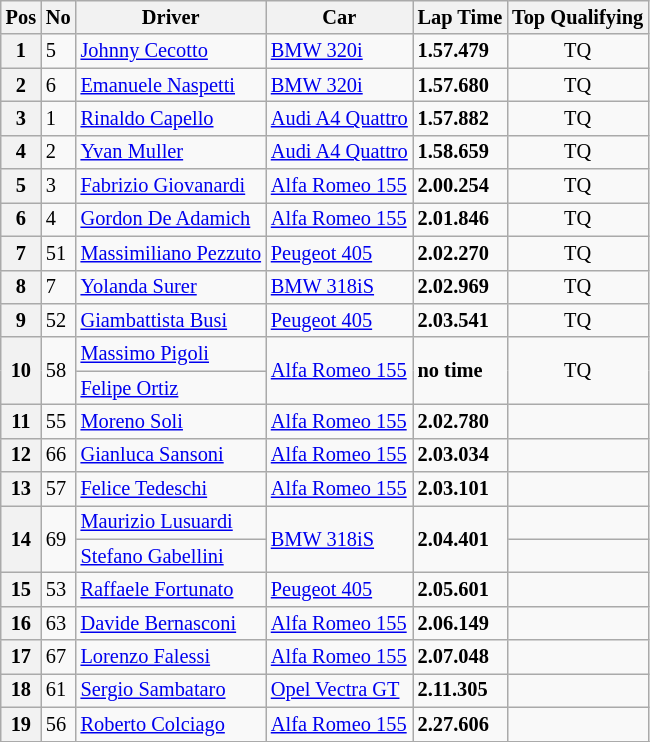<table class="wikitable" style="font-size: 85%;">
<tr>
<th>Pos</th>
<th>No</th>
<th>Driver</th>
<th>Car</th>
<th>Lap Time</th>
<th>Top Qualifying</th>
</tr>
<tr>
<th>1</th>
<td>5</td>
<td> <a href='#'>Johnny Cecotto</a></td>
<td><a href='#'>BMW 320i</a></td>
<td><strong>1.57.479</strong></td>
<td align=center>TQ</td>
</tr>
<tr>
<th>2</th>
<td>6</td>
<td> <a href='#'>Emanuele Naspetti</a></td>
<td><a href='#'>BMW 320i</a></td>
<td><strong>1.57.680</strong></td>
<td align=center>TQ</td>
</tr>
<tr>
<th>3</th>
<td>1</td>
<td> <a href='#'>Rinaldo Capello</a></td>
<td><a href='#'>Audi A4 Quattro</a></td>
<td><strong>1.57.882</strong></td>
<td align=center>TQ</td>
</tr>
<tr>
<th>4</th>
<td>2</td>
<td> <a href='#'>Yvan Muller</a></td>
<td><a href='#'>Audi A4 Quattro</a></td>
<td><strong>1.58.659</strong></td>
<td align=center>TQ</td>
</tr>
<tr>
<th>5</th>
<td>3</td>
<td> <a href='#'>Fabrizio Giovanardi</a></td>
<td><a href='#'>Alfa Romeo 155</a></td>
<td><strong>2.00.254</strong></td>
<td align=center>TQ</td>
</tr>
<tr>
<th>6</th>
<td>4</td>
<td> <a href='#'>Gordon De Adamich</a></td>
<td><a href='#'>Alfa Romeo 155</a></td>
<td><strong>2.01.846</strong></td>
<td align=center>TQ</td>
</tr>
<tr>
<th>7</th>
<td>51</td>
<td> <a href='#'>Massimiliano Pezzuto</a></td>
<td><a href='#'>Peugeot 405</a></td>
<td><strong>2.02.270</strong></td>
<td align=center>TQ</td>
</tr>
<tr>
<th>8</th>
<td>7</td>
<td> <a href='#'>Yolanda Surer</a></td>
<td><a href='#'>BMW 318iS</a></td>
<td><strong>2.02.969</strong></td>
<td align=center>TQ</td>
</tr>
<tr>
<th>9</th>
<td>52</td>
<td> <a href='#'>Giambattista Busi</a></td>
<td><a href='#'>Peugeot 405</a></td>
<td><strong>2.03.541</strong></td>
<td align=center>TQ</td>
</tr>
<tr>
<th rowspan=2>10</th>
<td rowspan=2>58</td>
<td> <a href='#'>Massimo Pigoli</a></td>
<td rowspan=2><a href='#'>Alfa Romeo 155</a></td>
<td rowspan=2><strong>no time</strong></td>
<td rowspan=2 align=center>TQ</td>
</tr>
<tr>
<td> <a href='#'>Felipe Ortiz</a></td>
</tr>
<tr>
<th>11</th>
<td>55</td>
<td> <a href='#'>Moreno Soli</a></td>
<td><a href='#'>Alfa Romeo 155</a></td>
<td><strong>2.02.780</strong></td>
<td></td>
</tr>
<tr>
<th>12</th>
<td>66</td>
<td> <a href='#'>Gianluca Sansoni</a></td>
<td><a href='#'>Alfa Romeo 155</a></td>
<td><strong>2.03.034</strong></td>
<td></td>
</tr>
<tr>
<th>13</th>
<td>57</td>
<td> <a href='#'>Felice Tedeschi</a></td>
<td><a href='#'>Alfa Romeo 155</a></td>
<td><strong>2.03.101</strong></td>
<td></td>
</tr>
<tr>
<th rowspan=2>14</th>
<td rowspan=2>69</td>
<td> <a href='#'>Maurizio Lusuardi</a></td>
<td rowspan=2><a href='#'>BMW 318iS</a></td>
<td rowspan=2><strong>2.04.401</strong></td>
<td></td>
</tr>
<tr>
<td> <a href='#'>Stefano Gabellini</a></td>
</tr>
<tr>
<th>15</th>
<td>53</td>
<td> <a href='#'>Raffaele Fortunato</a></td>
<td><a href='#'>Peugeot 405</a></td>
<td><strong>2.05.601</strong></td>
<td></td>
</tr>
<tr>
<th>16</th>
<td>63</td>
<td> <a href='#'>Davide Bernasconi</a></td>
<td><a href='#'>Alfa Romeo 155</a></td>
<td><strong>2.06.149</strong></td>
<td></td>
</tr>
<tr>
<th>17</th>
<td>67</td>
<td> <a href='#'>Lorenzo Falessi</a></td>
<td><a href='#'>Alfa Romeo 155</a></td>
<td><strong>2.07.048</strong></td>
<td></td>
</tr>
<tr>
<th>18</th>
<td>61</td>
<td> <a href='#'>Sergio Sambataro</a></td>
<td><a href='#'> Opel Vectra GT</a></td>
<td><strong>2.11.305</strong></td>
<td></td>
</tr>
<tr>
<th>19</th>
<td>56</td>
<td> <a href='#'>Roberto Colciago</a></td>
<td><a href='#'>Alfa Romeo 155</a></td>
<td><strong>2.27.606</strong></td>
<td></td>
</tr>
<tr>
</tr>
</table>
